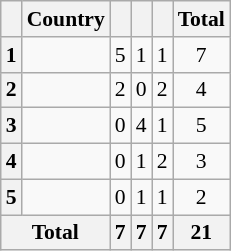<table class="wikitable plainrowheaders" style="font-size:90%;">
<tr>
<th></th>
<th>Country</th>
<th></th>
<th></th>
<th></th>
<th>Total</th>
</tr>
<tr>
<th>1</th>
<td align=left></td>
<td align="center">5</td>
<td align="center">1</td>
<td align="center">1</td>
<td align=center>7</td>
</tr>
<tr>
<th>2</th>
<td align=left></td>
<td align=center>2</td>
<td align="center">0</td>
<td align="center">2</td>
<td align="center">4</td>
</tr>
<tr>
<th>3</th>
<td align=left></td>
<td align="center">0</td>
<td align="center">4</td>
<td align="center">1</td>
<td align="center">5</td>
</tr>
<tr>
<th>4</th>
<td align=left></td>
<td align=center>0</td>
<td align=center>1</td>
<td align=center>2</td>
<td align=center>3</td>
</tr>
<tr>
<th>5</th>
<td align=left></td>
<td align=center>0</td>
<td align=center>1</td>
<td align=center>1</td>
<td align=center>2</td>
</tr>
<tr>
<th colspan=2><strong>Total</strong></th>
<th><strong>7</strong></th>
<th><strong>7</strong></th>
<th><strong>7</strong></th>
<th><strong>21</strong></th>
</tr>
</table>
